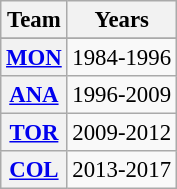<table class="wikitable" style="font-size: 95%; text-align:center;">
<tr>
<th>Team</th>
<th>Years</th>
</tr>
<tr>
</tr>
<tr>
<th><a href='#'>MON</a></th>
<td>1984-1996</td>
</tr>
<tr>
<th><a href='#'>ANA</a></th>
<td>1996-2009</td>
</tr>
<tr>
<th><a href='#'>TOR</a></th>
<td>2009-2012</td>
</tr>
<tr>
<th><a href='#'>COL</a></th>
<td>2013-2017</td>
</tr>
</table>
